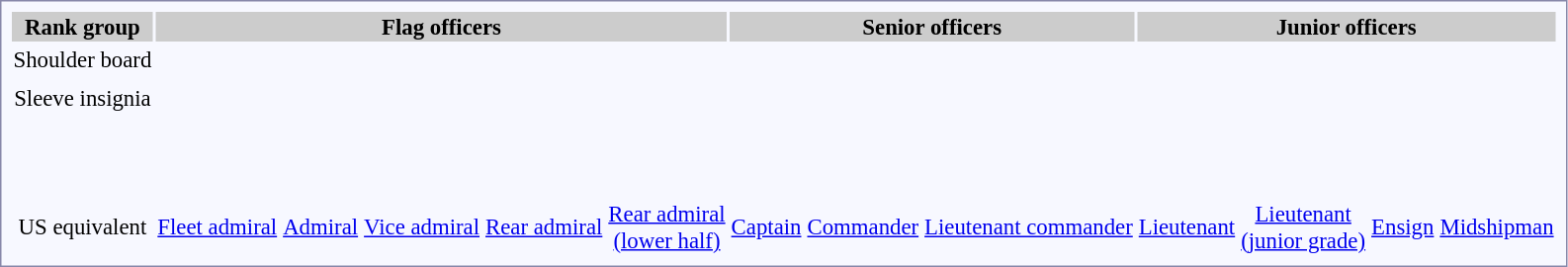<table style="border:1px solid #8888aa; background-color:#f7f8ff; padding:5px; font-size:95%; margin: 0px 12px 12px 0px;">
<tr style="background-color:#CCCCCC; text-align:center;">
<th>Rank group</th>
<th colspan=6>Flag officers</th>
<th colspan=3>Senior officers</th>
<th colspan=4>Junior officers</th>
</tr>
<tr style="text-align:center;">
<td>Shoulder board</td>
<td></td>
<td></td>
<td></td>
<td></td>
<td></td>
<td></td>
<td></td>
<td></td>
<td></td>
<td></td>
<td></td>
<td></td>
<td></td>
</tr>
<tr style="text-align:center;">
<td></td>
<td></td>
<td></td>
<td></td>
</tr>
<tr style="text-align:center;">
<td>Sleeve insignia</td>
<td></td>
<td colspan=2></td>
<td></td>
<td></td>
<td></td>
<td></td>
<td></td>
<td></td>
<td></td>
<td></td>
<td></td>
<td></td>
</tr>
<tr style="text-align:center;">
<td></td>
<td><br></td>
<td colspan=2><br></td>
<td><br></td>
<td><br></td>
<td><br></td>
<td><br></td>
<td><br></td>
<td><br></td>
<td><br></td>
<td><br></td>
<td><br></td>
<td><br></td>
</tr>
<tr style="text-align:center;">
<td></td>
<td></td>
<td colspan=2></td>
</tr>
<tr style="text-align:center;">
<td colspan=15></td>
</tr>
<tr style="text-align:center;">
<td></td>
<td colspan=3></td>
<td><br></td>
<td><br></td>
<td><br></td>
<td><br></td>
<td><br></td>
<td><br></td>
<td><br></td>
<td><br></td>
<td><br></td>
<td><br></td>
</tr>
<tr style="text-align:center;">
<td colspan=15></td>
</tr>
<tr style="text-align:center;">
<td>US equivalent</td>
<td><a href='#'>Fleet admiral</a></td>
<td colspan=2><a href='#'>Admiral</a></td>
<td><a href='#'>Vice admiral</a></td>
<td><a href='#'>Rear admiral</a></td>
<td><a href='#'>Rear admiral<br>(lower half)</a></td>
<td><a href='#'>Captain</a></td>
<td><a href='#'>Commander</a></td>
<td><a href='#'>Lieutenant commander</a></td>
<td><a href='#'>Lieutenant</a></td>
<td><a href='#'>Lieutenant<br>(junior grade)</a></td>
<td><a href='#'>Ensign</a></td>
<td><a href='#'>Midshipman</a></td>
</tr>
</table>
